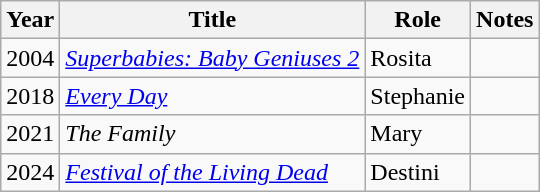<table class="wikitable sortable">
<tr>
<th>Year</th>
<th>Title</th>
<th>Role</th>
<th class="unsortable">Notes</th>
</tr>
<tr>
<td>2004</td>
<td><em><a href='#'>Superbabies: Baby Geniuses 2</a></em></td>
<td>Rosita</td>
<td></td>
</tr>
<tr>
<td>2018</td>
<td><a href='#'><em>Every Day</em></a></td>
<td>Stephanie</td>
<td></td>
</tr>
<tr>
<td>2021</td>
<td data-sort-value="Family, The"><em>The Family</em></td>
<td>Mary</td>
<td></td>
</tr>
<tr>
<td>2024</td>
<td><em><a href='#'>Festival of the Living Dead</a></em></td>
<td>Destini</td>
<td></td>
</tr>
</table>
